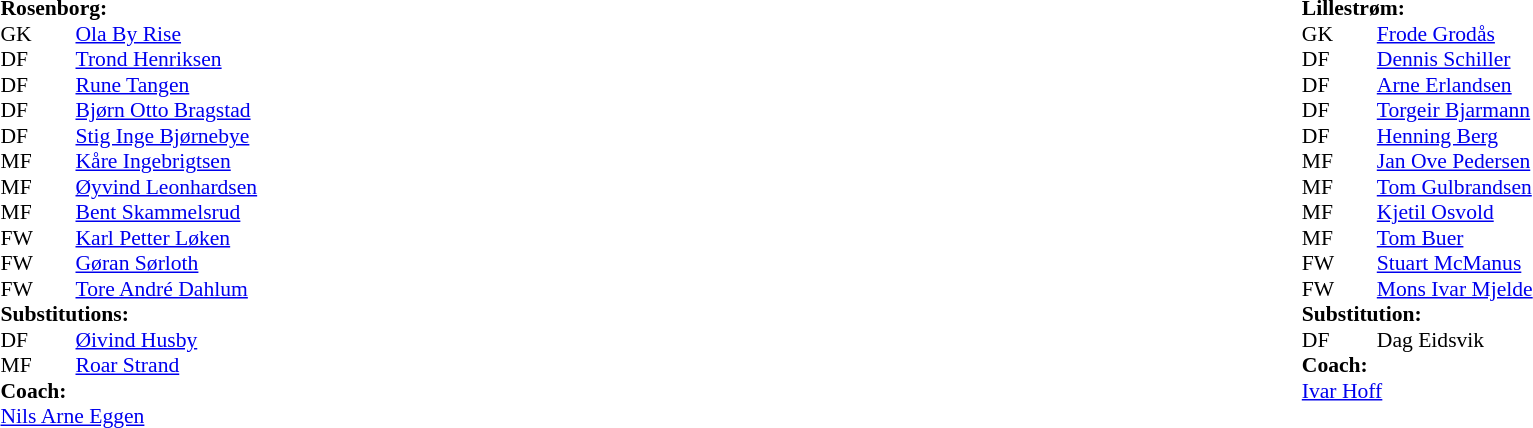<table width=100%>
<tr>
<td valign=top width=50%><br><table style=font-size:90% cellspacing=0 cellpadding=0>
<tr>
<td colspan="4"><strong>Rosenborg:</strong></td>
</tr>
<tr>
<th width=25></th>
<th width=25></th>
</tr>
<tr>
<td>GK</td>
<td></td>
<td> <a href='#'>Ola By Rise</a></td>
</tr>
<tr>
<td>DF</td>
<td></td>
<td> <a href='#'>Trond Henriksen</a></td>
<td> </td>
<td></td>
</tr>
<tr>
<td>DF</td>
<td></td>
<td> <a href='#'>Rune Tangen</a></td>
</tr>
<tr>
<td>DF</td>
<td></td>
<td> <a href='#'>Bjørn Otto Bragstad</a></td>
</tr>
<tr>
<td>DF</td>
<td></td>
<td> <a href='#'>Stig Inge Bjørnebye</a></td>
</tr>
<tr>
<td>MF</td>
<td></td>
<td> <a href='#'>Kåre Ingebrigtsen</a></td>
</tr>
<tr>
<td>MF</td>
<td></td>
<td> <a href='#'>Øyvind Leonhardsen</a></td>
</tr>
<tr>
<td>MF</td>
<td></td>
<td> <a href='#'>Bent Skammelsrud</a></td>
</tr>
<tr>
<td>FW</td>
<td></td>
<td> <a href='#'>Karl Petter Løken</a></td>
</tr>
<tr>
<td>FW</td>
<td></td>
<td> <a href='#'>Gøran Sørloth</a></td>
</tr>
<tr>
<td>FW</td>
<td></td>
<td> <a href='#'>Tore André Dahlum</a></td>
</tr>
<tr>
<td colspan=3><strong>Substitutions:</strong></td>
</tr>
<tr>
<td>DF</td>
<td></td>
<td> <a href='#'>Øivind Husby</a></td>
<td></td>
</tr>
<tr>
<td>MF</td>
<td></td>
<td> <a href='#'>Roar Strand</a></td>
</tr>
<tr>
<td colspan=3><strong>Coach:</strong></td>
</tr>
<tr>
<td colspan=4> <a href='#'>Nils Arne Eggen</a></td>
</tr>
</table>
</td>
<td valign="top" width="50%"><br><table style="font-size: 90%" cellspacing="0" cellpadding="0" align=center>
<tr>
<td colspan="4"><strong>Lillestrøm:</strong></td>
</tr>
<tr>
<th width=25></th>
<th width=25></th>
</tr>
<tr>
<td>GK</td>
<td></td>
<td> <a href='#'>Frode Grodås</a></td>
</tr>
<tr>
<td>DF</td>
<td></td>
<td> <a href='#'>Dennis Schiller</a></td>
</tr>
<tr>
<td>DF</td>
<td></td>
<td> <a href='#'>Arne Erlandsen</a></td>
</tr>
<tr>
<td>DF</td>
<td></td>
<td> <a href='#'>Torgeir Bjarmann</a></td>
</tr>
<tr>
<td>DF</td>
<td></td>
<td> <a href='#'>Henning Berg</a></td>
<td></td>
<td></td>
</tr>
<tr>
<td>MF</td>
<td></td>
<td> <a href='#'>Jan Ove Pedersen</a></td>
</tr>
<tr>
<td>MF</td>
<td></td>
<td> <a href='#'>Tom Gulbrandsen</a></td>
</tr>
<tr>
<td>MF</td>
<td></td>
<td> <a href='#'>Kjetil Osvold</a></td>
</tr>
<tr>
<td>MF</td>
<td></td>
<td> <a href='#'>Tom Buer</a></td>
</tr>
<tr>
<td>FW</td>
<td></td>
<td> <a href='#'>Stuart McManus</a></td>
</tr>
<tr>
<td>FW</td>
<td></td>
<td> <a href='#'>Mons Ivar Mjelde</a></td>
</tr>
<tr>
<td colspan=3><strong>Substitution:</strong></td>
</tr>
<tr>
<td>DF</td>
<td></td>
<td> Dag Eidsvik</td>
<td></td>
<td></td>
</tr>
<tr>
<td colspan=3><strong>Coach:</strong></td>
</tr>
<tr>
<td colspan=4> <a href='#'>Ivar Hoff</a></td>
</tr>
</table>
</td>
</tr>
</table>
